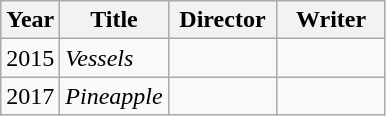<table class="wikitable">
<tr>
<th>Year</th>
<th>Title</th>
<th width="65">Director</th>
<th width="65">Writer</th>
</tr>
<tr>
<td>2015</td>
<td><em>Vessels</em></td>
<td></td>
<td></td>
</tr>
<tr>
<td>2017</td>
<td><em>Pineapple</em></td>
<td></td>
<td></td>
</tr>
</table>
